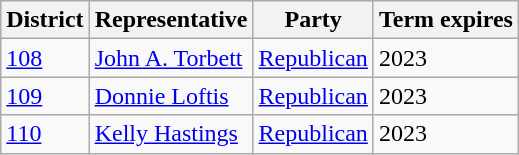<table class="wikitable">
<tr>
<th>District</th>
<th>Representative</th>
<th>Party</th>
<th>Term expires</th>
</tr>
<tr>
<td><a href='#'>108</a></td>
<td><a href='#'>John A. Torbett</a></td>
<td><a href='#'>Republican</a></td>
<td>2023</td>
</tr>
<tr>
<td><a href='#'>109</a></td>
<td><a href='#'>Donnie Loftis</a></td>
<td><a href='#'>Republican</a></td>
<td>2023</td>
</tr>
<tr>
<td><a href='#'>110</a></td>
<td><a href='#'>Kelly Hastings</a></td>
<td><a href='#'>Republican</a></td>
<td>2023</td>
</tr>
</table>
